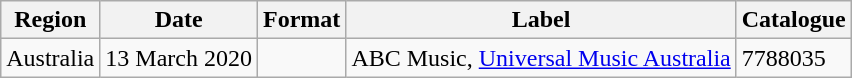<table class="wikitable plainrowheaders">
<tr>
<th scope="col">Region</th>
<th scope="col">Date</th>
<th scope="col">Format</th>
<th scope="col">Label</th>
<th scope="col">Catalogue</th>
</tr>
<tr>
<td>Australia</td>
<td>13 March 2020</td>
<td></td>
<td>ABC Music, <a href='#'>Universal Music Australia</a></td>
<td>7788035</td>
</tr>
</table>
